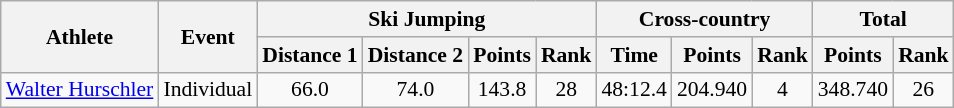<table class="wikitable" style="font-size:90%">
<tr>
<th rowspan="2">Athlete</th>
<th rowspan="2">Event</th>
<th colspan="4">Ski Jumping</th>
<th colspan="3">Cross-country</th>
<th colspan="2">Total</th>
</tr>
<tr>
<th>Distance 1</th>
<th>Distance 2</th>
<th>Points</th>
<th>Rank</th>
<th>Time</th>
<th>Points</th>
<th>Rank</th>
<th>Points</th>
<th>Rank</th>
</tr>
<tr>
<td><a href='#'>Walter Hurschler</a></td>
<td>Individual</td>
<td align="center">66.0</td>
<td align="center">74.0</td>
<td align="center">143.8</td>
<td align="center">28</td>
<td align="center">48:12.4</td>
<td align="center">204.940</td>
<td align="center">4</td>
<td align="center">348.740</td>
<td align="center">26</td>
</tr>
</table>
